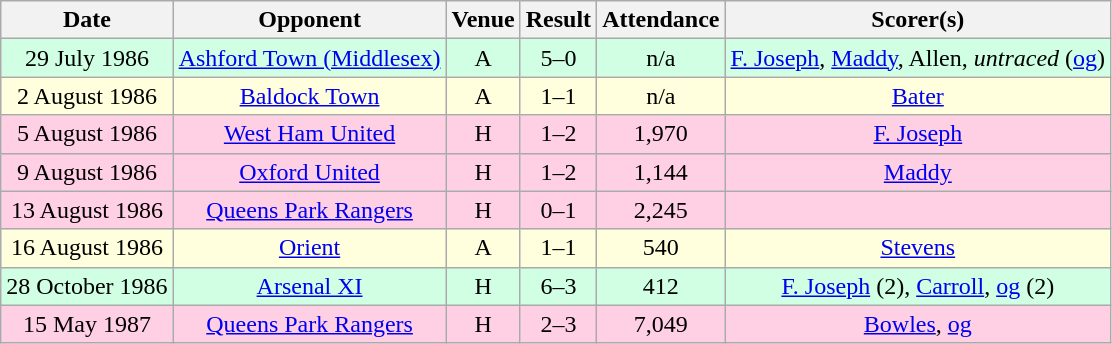<table class="wikitable sortable" style="text-align:center;">
<tr>
<th>Date</th>
<th>Opponent</th>
<th>Venue</th>
<th>Result</th>
<th>Attendance</th>
<th>Scorer(s)</th>
</tr>
<tr style="background:#d0ffe3;">
<td>29 July 1986</td>
<td><a href='#'>Ashford Town (Middlesex)</a></td>
<td>A</td>
<td>5–0</td>
<td>n/a</td>
<td><a href='#'>F. Joseph</a>, <a href='#'>Maddy</a>, Allen, <em>untraced</em> (<a href='#'>og</a>)</td>
</tr>
<tr style="background:#ffd;">
<td>2 August 1986</td>
<td><a href='#'>Baldock Town</a></td>
<td>A</td>
<td>1–1</td>
<td>n/a</td>
<td><a href='#'>Bater</a></td>
</tr>
<tr style="background:#ffd0e3;">
<td>5 August 1986</td>
<td><a href='#'>West Ham United</a></td>
<td>H</td>
<td>1–2</td>
<td>1,970</td>
<td><a href='#'>F. Joseph</a></td>
</tr>
<tr style="background:#ffd0e3;">
<td>9 August 1986</td>
<td><a href='#'>Oxford United</a></td>
<td>H</td>
<td>1–2</td>
<td>1,144</td>
<td><a href='#'>Maddy</a></td>
</tr>
<tr style="background:#ffd0e3;">
<td>13 August 1986</td>
<td><a href='#'>Queens Park Rangers</a></td>
<td>H</td>
<td>0–1</td>
<td>2,245</td>
<td></td>
</tr>
<tr style="background:#ffd;">
<td>16 August 1986</td>
<td><a href='#'>Orient</a></td>
<td>A</td>
<td>1–1</td>
<td>540</td>
<td><a href='#'>Stevens</a></td>
</tr>
<tr style="background:#d0ffe3;">
<td>28 October 1986</td>
<td><a href='#'>Arsenal XI</a></td>
<td>H</td>
<td>6–3</td>
<td>412</td>
<td><a href='#'>F. Joseph</a> (2), <a href='#'>Carroll</a>, <a href='#'>og</a> (2)</td>
</tr>
<tr style="background:#ffd0e3;">
<td>15 May 1987</td>
<td><a href='#'>Queens Park Rangers</a></td>
<td>H</td>
<td>2–3</td>
<td>7,049</td>
<td><a href='#'>Bowles</a>, <a href='#'>og</a></td>
</tr>
</table>
